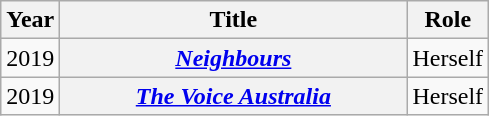<table class="wikitable plainrowheaders" style="text-align:center;" border="1">
<tr>
<th scope="col">Year</th>
<th scope="col" style="width:14em;">Title</th>
<th scope="col">Role</th>
</tr>
<tr>
<td>2019</td>
<th scope="row"><em><a href='#'>Neighbours</a></em></th>
<td>Herself</td>
</tr>
<tr>
<td>2019</td>
<th scope="row"><em><a href='#'>The Voice Australia</a></em></th>
<td>Herself</td>
</tr>
</table>
